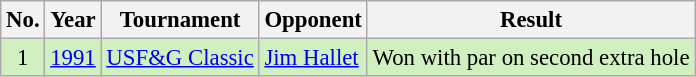<table class="wikitable" style="font-size:95%;">
<tr>
<th>No.</th>
<th>Year</th>
<th>Tournament</th>
<th>Opponent</th>
<th>Result</th>
</tr>
<tr style="background:#D0F0C0;">
<td align=center>1</td>
<td><a href='#'>1991</a></td>
<td><a href='#'>USF&G Classic</a></td>
<td> <a href='#'>Jim Hallet</a></td>
<td>Won with par on second extra hole</td>
</tr>
</table>
